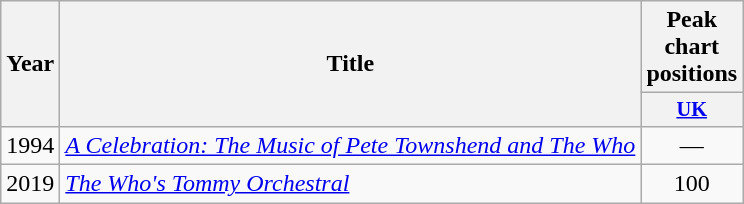<table class="wikitable">
<tr>
<th rowspan="2">Year</th>
<th rowspan="2">Title</th>
<th>Peak chart positions</th>
</tr>
<tr>
<th style="width:3em;font-size:85%"><a href='#'>UK</a><br></th>
</tr>
<tr>
<td>1994</td>
<td><em><a href='#'>A Celebration: The Music of Pete Townshend and The Who</a></em></td>
<td align="center">—</td>
</tr>
<tr>
<td>2019</td>
<td><em><a href='#'>The Who's Tommy Orchestral</a></em></td>
<td align="center">100</td>
</tr>
</table>
